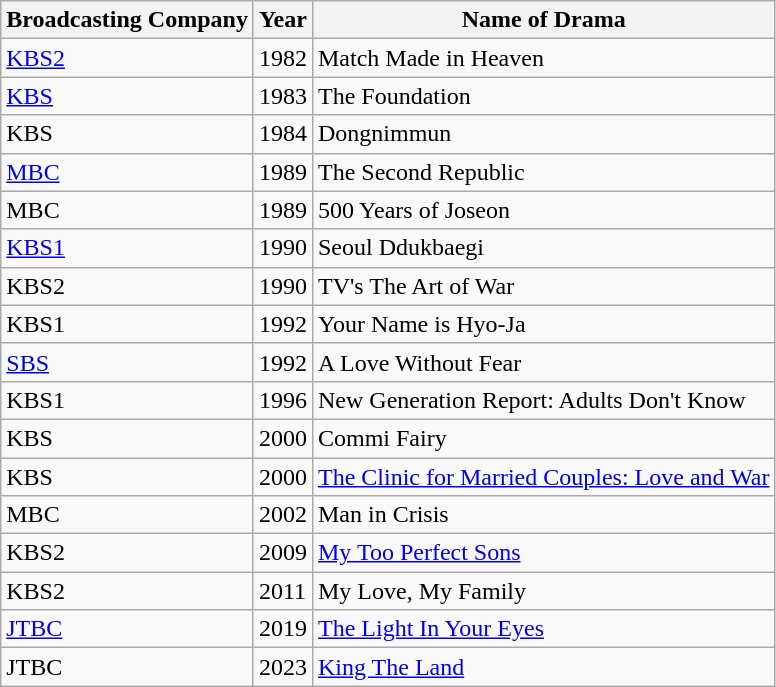<table class="wikitable">
<tr>
<th>Broadcasting Company</th>
<th>Year</th>
<th>Name of Drama</th>
</tr>
<tr>
<td><a href='#'>KBS2</a></td>
<td>1982</td>
<td>Match Made in Heaven</td>
</tr>
<tr>
<td><a href='#'>KBS</a></td>
<td>1983</td>
<td>The Foundation</td>
</tr>
<tr>
<td>KBS</td>
<td>1984</td>
<td>Dongnimmun</td>
</tr>
<tr>
<td><a href='#'>MBC</a></td>
<td>1989</td>
<td>The Second Republic</td>
</tr>
<tr>
<td>MBC</td>
<td>1989</td>
<td>500 Years of Joseon</td>
</tr>
<tr>
<td><a href='#'>KBS1</a></td>
<td>1990</td>
<td>Seoul Ddukbaegi</td>
</tr>
<tr>
<td>KBS2</td>
<td>1990</td>
<td>TV's The Art of War</td>
</tr>
<tr>
<td>KBS1</td>
<td>1992</td>
<td>Your Name is Hyo-Ja</td>
</tr>
<tr>
<td><a href='#'>SBS</a></td>
<td>1992</td>
<td>A Love Without Fear</td>
</tr>
<tr>
<td>KBS1</td>
<td>1996</td>
<td>New Generation Report: Adults Don't Know</td>
</tr>
<tr>
<td>KBS</td>
<td>2000</td>
<td>Commi Fairy</td>
</tr>
<tr>
<td>KBS</td>
<td>2000</td>
<td><a href='#'>The Clinic for Married Couples: Love and War</a></td>
</tr>
<tr>
<td>MBC</td>
<td>2002</td>
<td>Man in Crisis</td>
</tr>
<tr>
<td>KBS2</td>
<td>2009</td>
<td><a href='#'>My Too Perfect Sons</a></td>
</tr>
<tr>
<td>KBS2</td>
<td>2011</td>
<td>My Love, My Family</td>
</tr>
<tr>
<td><a href='#'>JTBC</a></td>
<td>2019</td>
<td><a href='#'>The Light In Your Eyes</a></td>
</tr>
<tr>
<td>JTBC</td>
<td>2023</td>
<td><a href='#'>King The Land</a></td>
</tr>
</table>
